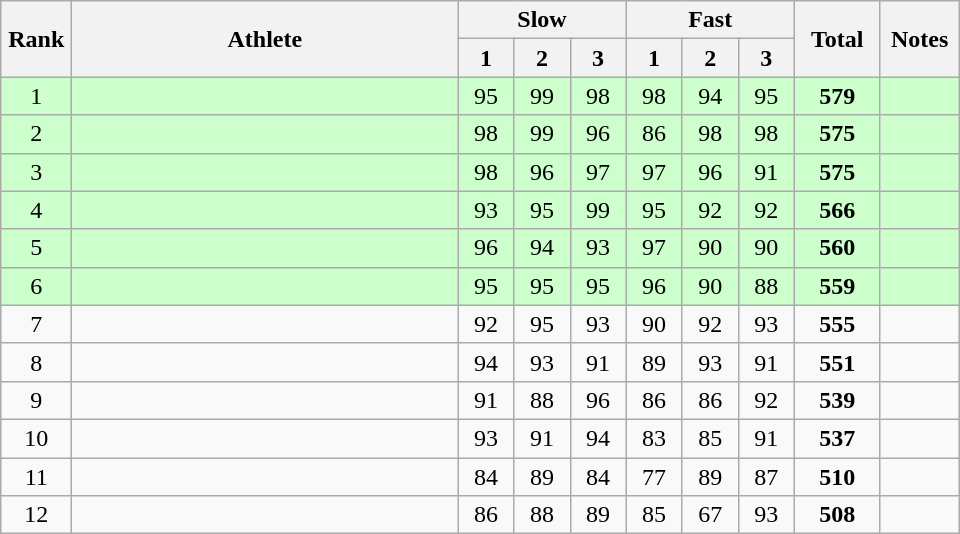<table class="wikitable" style="text-align:center">
<tr>
<th rowspan=2 width=40>Rank</th>
<th rowspan=2 width=250>Athlete</th>
<th colspan=3>Slow</th>
<th colspan=3>Fast</th>
<th rowspan=2 width=50>Total</th>
<th rowspan=2 width=45>Notes</th>
</tr>
<tr>
<th width=30>1</th>
<th width=30>2</th>
<th width=30>3</th>
<th width=30>1</th>
<th width=30>2</th>
<th width=30>3</th>
</tr>
<tr bgcolor=ccffcc>
<td>1</td>
<td align=left></td>
<td>95</td>
<td>99</td>
<td>98</td>
<td>98</td>
<td>94</td>
<td>95</td>
<td><strong>579</strong></td>
<td></td>
</tr>
<tr bgcolor=ccffcc>
<td>2</td>
<td align=left></td>
<td>98</td>
<td>99</td>
<td>96</td>
<td>86</td>
<td>98</td>
<td>98</td>
<td><strong>575</strong></td>
<td></td>
</tr>
<tr bgcolor=ccffcc>
<td>3</td>
<td align=left></td>
<td>98</td>
<td>96</td>
<td>97</td>
<td>97</td>
<td>96</td>
<td>91</td>
<td><strong>575</strong></td>
<td></td>
</tr>
<tr bgcolor=ccffcc>
<td>4</td>
<td align=left></td>
<td>93</td>
<td>95</td>
<td>99</td>
<td>95</td>
<td>92</td>
<td>92</td>
<td><strong>566</strong></td>
<td></td>
</tr>
<tr bgcolor=ccffcc>
<td>5</td>
<td align=left></td>
<td>96</td>
<td>94</td>
<td>93</td>
<td>97</td>
<td>90</td>
<td>90</td>
<td><strong>560</strong></td>
<td></td>
</tr>
<tr bgcolor=ccffcc>
<td>6</td>
<td align=left></td>
<td>95</td>
<td>95</td>
<td>95</td>
<td>96</td>
<td>90</td>
<td>88</td>
<td><strong>559</strong></td>
<td></td>
</tr>
<tr>
<td>7</td>
<td align=left></td>
<td>92</td>
<td>95</td>
<td>93</td>
<td>90</td>
<td>92</td>
<td>93</td>
<td><strong>555</strong></td>
<td></td>
</tr>
<tr>
<td>8</td>
<td align=left></td>
<td>94</td>
<td>93</td>
<td>91</td>
<td>89</td>
<td>93</td>
<td>91</td>
<td><strong>551</strong></td>
<td></td>
</tr>
<tr>
<td>9</td>
<td align=left></td>
<td>91</td>
<td>88</td>
<td>96</td>
<td>86</td>
<td>86</td>
<td>92</td>
<td><strong>539</strong></td>
<td></td>
</tr>
<tr>
<td>10</td>
<td align=left></td>
<td>93</td>
<td>91</td>
<td>94</td>
<td>83</td>
<td>85</td>
<td>91</td>
<td><strong>537</strong></td>
<td></td>
</tr>
<tr>
<td>11</td>
<td align=left></td>
<td>84</td>
<td>89</td>
<td>84</td>
<td>77</td>
<td>89</td>
<td>87</td>
<td><strong>510</strong></td>
<td></td>
</tr>
<tr>
<td>12</td>
<td align=left></td>
<td>86</td>
<td>88</td>
<td>89</td>
<td>85</td>
<td>67</td>
<td>93</td>
<td><strong>508</strong></td>
<td></td>
</tr>
</table>
